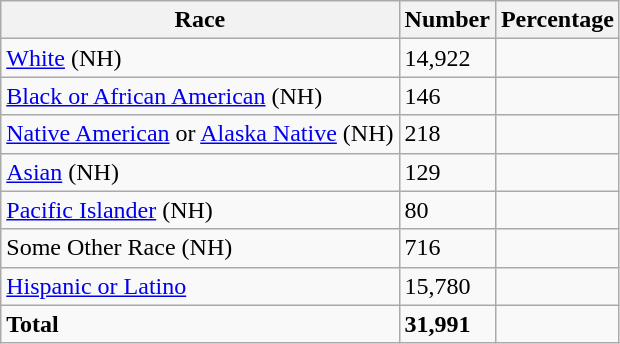<table class="wikitable">
<tr>
<th>Race</th>
<th>Number</th>
<th>Percentage</th>
</tr>
<tr>
<td><a href='#'>White</a> (NH)</td>
<td>14,922</td>
<td></td>
</tr>
<tr>
<td><a href='#'>Black or African American</a> (NH)</td>
<td>146</td>
<td></td>
</tr>
<tr>
<td><a href='#'>Native American</a> or <a href='#'>Alaska Native</a> (NH)</td>
<td>218</td>
<td></td>
</tr>
<tr>
<td><a href='#'>Asian</a> (NH)</td>
<td>129</td>
<td></td>
</tr>
<tr>
<td><a href='#'>Pacific Islander</a> (NH)</td>
<td>80</td>
<td></td>
</tr>
<tr>
<td>Some Other Race (NH)</td>
<td>716</td>
<td></td>
</tr>
<tr>
<td><a href='#'>Hispanic or Latino</a></td>
<td>15,780</td>
<td></td>
</tr>
<tr>
<td><strong>Total</strong></td>
<td><strong>31,991</strong></td>
<td></td>
</tr>
</table>
